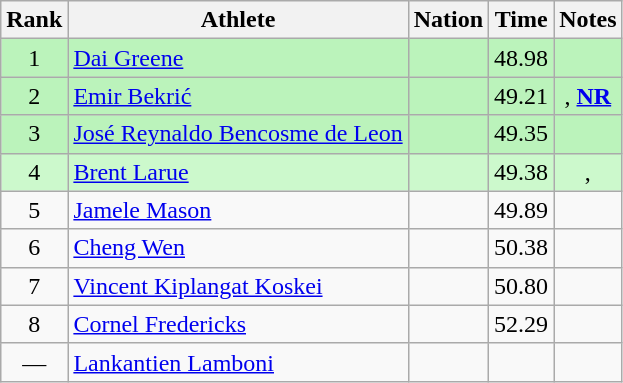<table class="wikitable sortable" style="text-align:center">
<tr>
<th>Rank</th>
<th>Athlete</th>
<th>Nation</th>
<th>Time</th>
<th>Notes</th>
</tr>
<tr bgcolor=#bbf3bb>
<td>1</td>
<td align=left><a href='#'>Dai Greene</a></td>
<td align=left></td>
<td>48.98</td>
<td></td>
</tr>
<tr bgcolor=#bbf3bb>
<td>2</td>
<td align=left><a href='#'>Emir Bekrić</a></td>
<td align=left></td>
<td>49.21</td>
<td>, <strong><a href='#'>NR</a></strong></td>
</tr>
<tr bgcolor=#bbf3bb>
<td>3</td>
<td align=left><a href='#'>José Reynaldo Bencosme de Leon</a></td>
<td align=left></td>
<td>49.35</td>
<td></td>
</tr>
<tr bgcolor=#ccf9cc>
<td>4</td>
<td align=left><a href='#'>Brent Larue</a></td>
<td align=left></td>
<td>49.38</td>
<td>, </td>
</tr>
<tr>
<td>5</td>
<td align=left><a href='#'>Jamele Mason</a></td>
<td align=left></td>
<td>49.89</td>
<td></td>
</tr>
<tr>
<td>6</td>
<td align=left><a href='#'>Cheng Wen</a></td>
<td align=left></td>
<td>50.38</td>
<td></td>
</tr>
<tr>
<td>7</td>
<td align=left><a href='#'>Vincent Kiplangat Koskei</a></td>
<td align=left></td>
<td>50.80</td>
<td></td>
</tr>
<tr>
<td>8</td>
<td align=left><a href='#'>Cornel Fredericks</a></td>
<td align=left></td>
<td>52.29</td>
<td></td>
</tr>
<tr>
<td data-sort-value=9>—</td>
<td align=left><a href='#'>Lankantien Lamboni</a></td>
<td align=left></td>
<td data-sort-value=80.00></td>
<td></td>
</tr>
</table>
